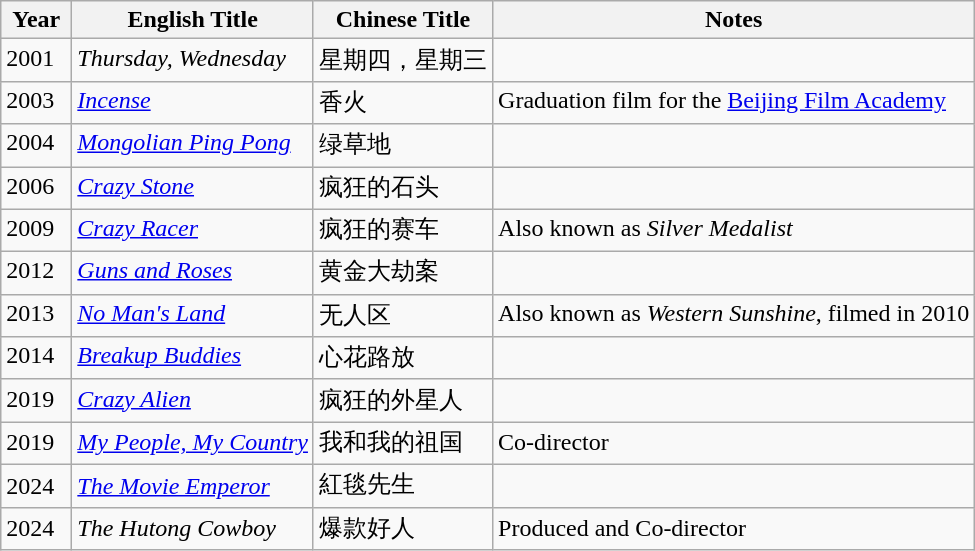<table class="wikitable">
<tr>
<th align="left" valign="top" width="40">Year</th>
<th align="left" valign="top">English Title</th>
<th align="left" valign="top">Chinese Title</th>
<th align="left" valign="top">Notes</th>
</tr>
<tr>
<td align="left" valign="top">2001</td>
<td align="left" valign="top"><em>Thursday, Wednesday</em></td>
<td align="left" valign="top">星期四，星期三</td>
<td align="left" valign="top"></td>
</tr>
<tr>
<td align="left" valign="top">2003</td>
<td align="left" valign="top"><em><a href='#'>Incense</a></em></td>
<td align="left" valign="top">香火</td>
<td align="left" valign="top">Graduation film for the <a href='#'>Beijing Film Academy</a></td>
</tr>
<tr>
<td align="left" valign="top">2004</td>
<td align="left" valign="top"><em><a href='#'>Mongolian Ping Pong</a></em></td>
<td align="left" valign="top">绿草地</td>
<td align="left" valign="top"></td>
</tr>
<tr>
<td align="left" valign="top">2006</td>
<td align="left" valign="top"><em><a href='#'>Crazy Stone</a></em></td>
<td align="left" valign="top">疯狂的石头</td>
<td align="left" valign="top"></td>
</tr>
<tr>
<td align="left" valign="top">2009</td>
<td align="left" valign="top"><em><a href='#'>Crazy Racer</a></em></td>
<td align="left" valign="top">疯狂的赛车</td>
<td align="left" valign="top">Also known as <em>Silver Medalist</em></td>
</tr>
<tr ->
<td align="left" valign="top">2012</td>
<td align="left" valign="top"><em><a href='#'>Guns and Roses</a></em></td>
<td align="left" valign="top">黄金大劫案</td>
<td align="left" valign="top"></td>
</tr>
<tr>
<td align="left" valign="top">2013</td>
<td align="left" valign="top"><em><a href='#'>No Man's Land</a></em></td>
<td align="left" valign="top">无人区</td>
<td align="left" valign="top">Also known as <em>Western Sunshine</em>, filmed in 2010</td>
</tr>
<tr>
<td align="left" valign="top">2014</td>
<td align="left" valign="top"><em><a href='#'>Breakup Buddies</a></em></td>
<td align="left" valign="top">心花路放</td>
<td align="left" valign="top"></td>
</tr>
<tr>
<td align="left" valign="top">2019</td>
<td align="left" valign="top"><em><a href='#'>Crazy Alien</a></em></td>
<td align="left" valign="top">疯狂的外星人</td>
<td align="left" valign="top"></td>
</tr>
<tr>
<td rowspan=1>2019</td>
<td><em><a href='#'>My People, My Country</a></em></td>
<td>我和我的祖国</td>
<td>Co-director</td>
</tr>
<tr>
<td>2024</td>
<td><em><a href='#'>The Movie Emperor</a></em></td>
<td 红毯先生>紅毯先生</td>
<td></td>
</tr>
<tr>
<td>2024</td>
<td><em>The Hutong Cowboy</em></td>
<td>爆款好人</td>
<td>Produced and Co-director</td>
</tr>
</table>
